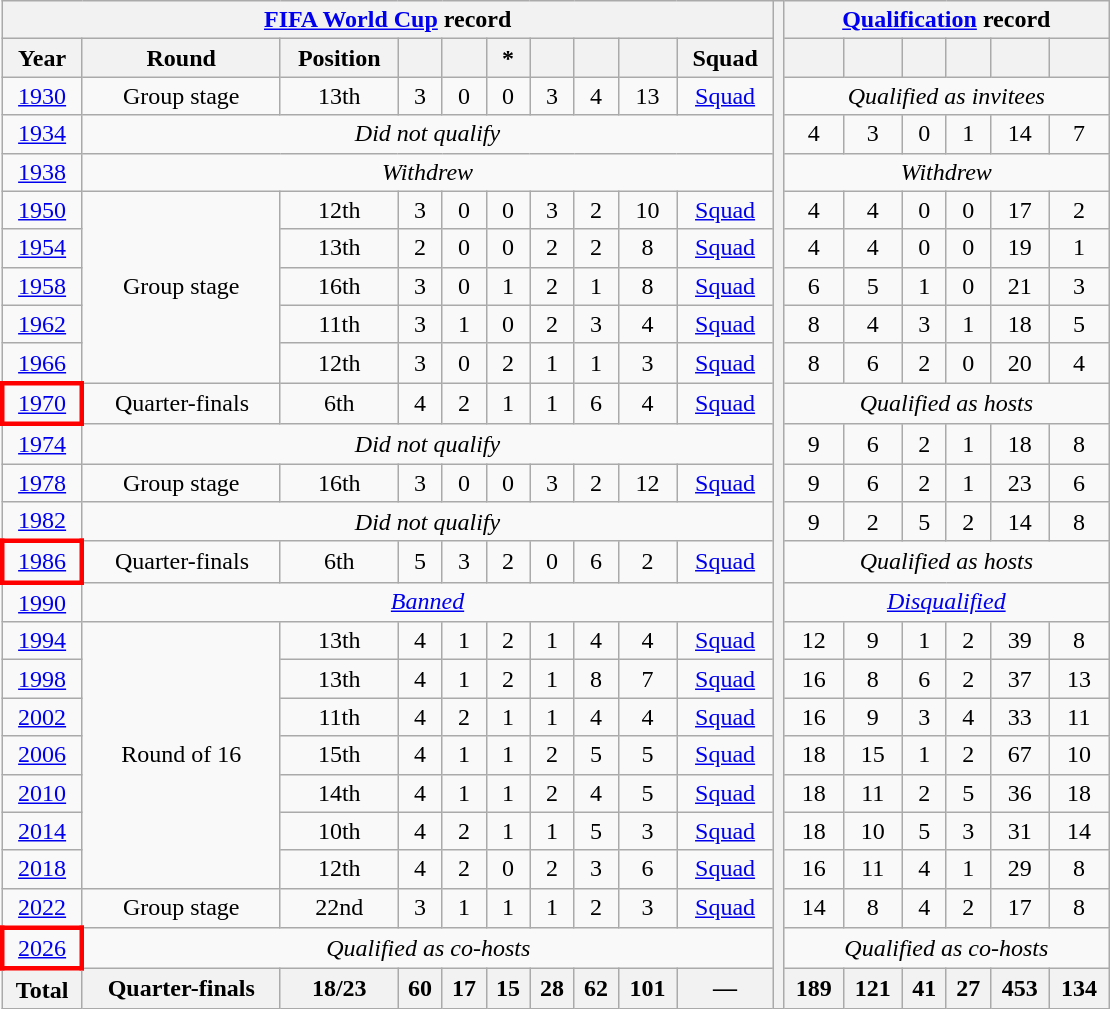<table class="wikitable" style="text-align: center">
<tr>
<th colspan=10><a href='#'>FIFA World Cup</a> record</th>
<th style="width:1%" rowspan="26"></th>
<th colspan=6><a href='#'>Qualification</a> record</th>
</tr>
<tr>
<th>Year</th>
<th>Round</th>
<th>Position</th>
<th></th>
<th></th>
<th>*</th>
<th></th>
<th></th>
<th></th>
<th>Squad</th>
<th></th>
<th></th>
<th></th>
<th></th>
<th></th>
<th></th>
</tr>
<tr>
<td> <a href='#'>1930</a></td>
<td>Group stage</td>
<td>13th</td>
<td>3</td>
<td>0</td>
<td>0</td>
<td>3</td>
<td>4</td>
<td>13</td>
<td><a href='#'>Squad</a></td>
<td colspan=6><em>Qualified as invitees</em></td>
</tr>
<tr>
<td> <a href='#'>1934</a></td>
<td colspan=9><em>Did not qualify</em></td>
<td>4</td>
<td>3</td>
<td>0</td>
<td>1</td>
<td>14</td>
<td>7</td>
</tr>
<tr>
<td> <a href='#'>1938</a></td>
<td colspan=9><em>Withdrew</em></td>
<td colspan=6><em>Withdrew</em></td>
</tr>
<tr>
<td> <a href='#'>1950</a></td>
<td rowspan=5>Group stage</td>
<td>12th</td>
<td>3</td>
<td>0</td>
<td>0</td>
<td>3</td>
<td>2</td>
<td>10</td>
<td><a href='#'>Squad</a></td>
<td>4</td>
<td>4</td>
<td>0</td>
<td>0</td>
<td>17</td>
<td>2</td>
</tr>
<tr>
<td> <a href='#'>1954</a></td>
<td>13th</td>
<td>2</td>
<td>0</td>
<td>0</td>
<td>2</td>
<td>2</td>
<td>8</td>
<td><a href='#'>Squad</a></td>
<td>4</td>
<td>4</td>
<td>0</td>
<td>0</td>
<td>19</td>
<td>1</td>
</tr>
<tr>
<td> <a href='#'>1958</a></td>
<td>16th</td>
<td>3</td>
<td>0</td>
<td>1</td>
<td>2</td>
<td>1</td>
<td>8</td>
<td><a href='#'>Squad</a></td>
<td>6</td>
<td>5</td>
<td>1</td>
<td>0</td>
<td>21</td>
<td>3</td>
</tr>
<tr>
<td> <a href='#'>1962</a></td>
<td>11th</td>
<td>3</td>
<td>1</td>
<td>0</td>
<td>2</td>
<td>3</td>
<td>4</td>
<td><a href='#'>Squad</a></td>
<td>8</td>
<td>4</td>
<td>3</td>
<td>1</td>
<td>18</td>
<td>5</td>
</tr>
<tr>
<td> <a href='#'>1966</a></td>
<td>12th</td>
<td>3</td>
<td>0</td>
<td>2</td>
<td>1</td>
<td>1</td>
<td>3</td>
<td><a href='#'>Squad</a></td>
<td>8</td>
<td>6</td>
<td>2</td>
<td>0</td>
<td>20</td>
<td>4</td>
</tr>
<tr>
<td style="border: 3px solid red"> <a href='#'>1970</a></td>
<td>Quarter-finals</td>
<td>6th</td>
<td>4</td>
<td>2</td>
<td>1</td>
<td>1</td>
<td>6</td>
<td>4</td>
<td><a href='#'>Squad</a></td>
<td colspan=6><em>Qualified as hosts</em></td>
</tr>
<tr>
<td> <a href='#'>1974</a></td>
<td colspan=9><em>Did not qualify</em></td>
<td>9</td>
<td>6</td>
<td>2</td>
<td>1</td>
<td>18</td>
<td>8</td>
</tr>
<tr>
<td> <a href='#'>1978</a></td>
<td>Group stage</td>
<td>16th</td>
<td>3</td>
<td>0</td>
<td>0</td>
<td>3</td>
<td>2</td>
<td>12</td>
<td><a href='#'>Squad</a></td>
<td>9</td>
<td>6</td>
<td>2</td>
<td>1</td>
<td>23</td>
<td>6</td>
</tr>
<tr>
<td> <a href='#'>1982</a></td>
<td colspan=9><em>Did not qualify</em></td>
<td>9</td>
<td>2</td>
<td>5</td>
<td>2</td>
<td>14</td>
<td>8</td>
</tr>
<tr>
<td style="border: 3px solid red"> <a href='#'>1986</a></td>
<td>Quarter-finals</td>
<td>6th</td>
<td>5</td>
<td>3</td>
<td>2</td>
<td>0</td>
<td>6</td>
<td>2</td>
<td><a href='#'>Squad</a></td>
<td colspan=6><em>Qualified as hosts</em></td>
</tr>
<tr>
<td> <a href='#'>1990</a></td>
<td colspan=9><em><a href='#'>Banned</a></em></td>
<td colspan=6><em><a href='#'>Disqualified</a></em></td>
</tr>
<tr>
<td> <a href='#'>1994</a></td>
<td rowspan=7>Round of 16</td>
<td>13th</td>
<td>4</td>
<td>1</td>
<td>2</td>
<td>1</td>
<td>4</td>
<td>4</td>
<td><a href='#'>Squad</a></td>
<td>12</td>
<td>9</td>
<td>1</td>
<td>2</td>
<td>39</td>
<td>8</td>
</tr>
<tr>
<td> <a href='#'>1998</a></td>
<td>13th</td>
<td>4</td>
<td>1</td>
<td>2</td>
<td>1</td>
<td>8</td>
<td>7</td>
<td><a href='#'>Squad</a></td>
<td>16</td>
<td>8</td>
<td>6</td>
<td>2</td>
<td>37</td>
<td>13</td>
</tr>
<tr>
<td>  <a href='#'>2002</a></td>
<td>11th</td>
<td>4</td>
<td>2</td>
<td>1</td>
<td>1</td>
<td>4</td>
<td>4</td>
<td><a href='#'>Squad</a></td>
<td>16</td>
<td>9</td>
<td>3</td>
<td>4</td>
<td>33</td>
<td>11</td>
</tr>
<tr>
<td> <a href='#'>2006</a></td>
<td>15th</td>
<td>4</td>
<td>1</td>
<td>1</td>
<td>2</td>
<td>5</td>
<td>5</td>
<td><a href='#'>Squad</a></td>
<td>18</td>
<td>15</td>
<td>1</td>
<td>2</td>
<td>67</td>
<td>10</td>
</tr>
<tr>
<td> <a href='#'>2010</a></td>
<td>14th</td>
<td>4</td>
<td>1</td>
<td>1</td>
<td>2</td>
<td>4</td>
<td>5</td>
<td><a href='#'>Squad</a></td>
<td>18</td>
<td>11</td>
<td>2</td>
<td>5</td>
<td>36</td>
<td>18</td>
</tr>
<tr>
<td> <a href='#'>2014</a></td>
<td>10th</td>
<td>4</td>
<td>2</td>
<td>1</td>
<td>1</td>
<td>5</td>
<td>3</td>
<td><a href='#'>Squad</a></td>
<td>18</td>
<td>10</td>
<td>5</td>
<td>3</td>
<td>31</td>
<td>14</td>
</tr>
<tr>
<td> <a href='#'>2018</a></td>
<td>12th</td>
<td>4</td>
<td>2</td>
<td>0</td>
<td>2</td>
<td>3</td>
<td>6</td>
<td><a href='#'>Squad</a></td>
<td>16</td>
<td>11</td>
<td>4</td>
<td>1</td>
<td>29</td>
<td>8</td>
</tr>
<tr>
<td> <a href='#'>2022</a></td>
<td>Group stage</td>
<td>22nd</td>
<td>3</td>
<td>1</td>
<td>1</td>
<td>1</td>
<td>2</td>
<td>3</td>
<td><a href='#'>Squad</a></td>
<td>14</td>
<td>8</td>
<td>4</td>
<td>2</td>
<td>17</td>
<td>8</td>
</tr>
<tr>
<td style="border: 3px solid red">   <a href='#'>2026</a></td>
<td colspan=9><em>Qualified as co-hosts</em></td>
<td colspan=6><em>Qualified as co-hosts</em></td>
</tr>
<tr>
<th>Total</th>
<th>Quarter-finals</th>
<th>18/23</th>
<th>60</th>
<th>17</th>
<th>15</th>
<th>28</th>
<th>62</th>
<th>101</th>
<th>—</th>
<th>189</th>
<th>121</th>
<th>41</th>
<th>27</th>
<th>453</th>
<th>134</th>
</tr>
</table>
